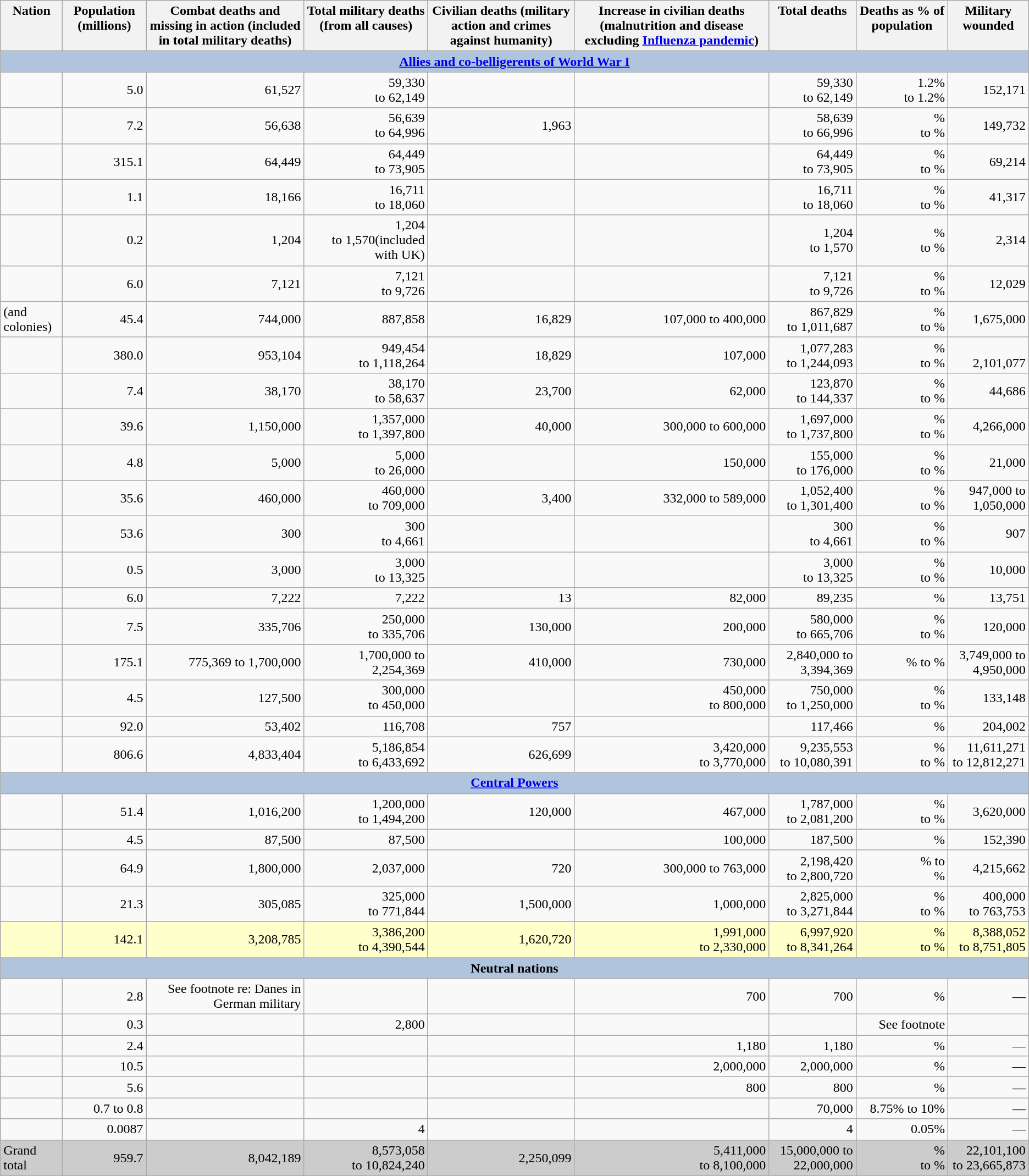<table class="wikitable sortable" style="text-align: right;">
<tr valign=top>
<th>Nation</th>
<th scope="col" data-sort-type="number">Population (millions)</th>
<th scope="col" data-sort-type="number">Combat deaths and missing in action (included in total military deaths)</th>
<th scope="col" data-sort-type="number">Total military deaths (from all causes)</th>
<th scope="col" data-sort-type="number">Civilian deaths (military action and crimes against humanity)</th>
<th scope="col" data-sort-type="number">Increase in civilian deaths (malnutrition and disease excluding <a href='#'>Influenza pandemic</a>)</th>
<th scope="col" data-sort-type="number">Total deaths</th>
<th scope="col" data-sort-type="number">Deaths as % of population</th>
<th scope="col" data-sort-type="number">Military wounded</th>
</tr>
<tr>
<th colspan=9 style="text-align:center;background:#B0C4DE"><a href='#'>Allies and co-belligerents of World War I</a></th>
</tr>
<tr>
<td align=left> </td>
<td>5.0</td>
<td>61,527</td>
<td>59,330<br>to 62,149</td>
<td></td>
<td></td>
<td>59,330<br>to 62,149</td>
<td>1.2% <br> to 1.2%</td>
<td>152,171</td>
</tr>
<tr>
<td align=left> </td>
<td>7.2</td>
<td>56,638</td>
<td>56,639<br> to 64,996</td>
<td>1,963</td>
<td></td>
<td>58,639<br> to 66,996</td>
<td>% <br> to %</td>
<td>149,732 </td>
</tr>
<tr>
<td align=left> </td>
<td>315.1</td>
<td>64,449</td>
<td>64,449 <br> to 73,905</td>
<td></td>
<td></td>
<td>64,449<br> to 73,905</td>
<td>% <br> to %</td>
<td>69,214</td>
</tr>
<tr>
<td align=left> </td>
<td>1.1</td>
<td>18,166</td>
<td>16,711<br> to 18,060</td>
<td></td>
<td></td>
<td>16,711<br> to 18,060</td>
<td>% <br> to %</td>
<td>41,317</td>
</tr>
<tr>
<td align=left> </td>
<td>0.2</td>
<td>1,204</td>
<td>1,204<br> to 1,570(included with UK)</td>
<td></td>
<td></td>
<td>1,204<br>to 1,570</td>
<td>% <br> to %</td>
<td>2,314</td>
</tr>
<tr>
<td align=left> </td>
<td>6.0</td>
<td>7,121</td>
<td>7,121<br> to 9,726</td>
<td></td>
<td></td>
<td>7,121<br> to 9,726</td>
<td>% <br> to %</td>
<td>12,029 </td>
</tr>
<tr>
<td align=left> (and colonies) </td>
<td>45.4</td>
<td>744,000</td>
<td>887,858</td>
<td>16,829</td>
<td>107,000 to 400,000</td>
<td>867,829<br> to 1,011,687</td>
<td>% <br>to %</td>
<td>1,675,000</td>
</tr>
<tr>
<td align=left><em></em></td>
<td>380.0</td>
<td>953,104</td>
<td>949,454<br> to 1,118,264</td>
<td>18,829</td>
<td>107,000</td>
<td>1,077,283<br>to 1,244,093</td>
<td>% <br> to %</td>
<td><br>2,101,077</td>
</tr>
<tr>
<td align=left> </td>
<td>7.4</td>
<td>38,170</td>
<td>38,170<br>to 58,637</td>
<td>23,700</td>
<td>62,000</td>
<td>123,870<br>to 144,337</td>
<td>% <br> to %</td>
<td>44,686 </td>
</tr>
<tr>
<td align=left> </td>
<td>39.6</td>
<td>1,150,000</td>
<td>1,357,000<br>to 1,397,800</td>
<td>40,000</td>
<td>300,000 to 600,000</td>
<td>1,697,000<br>to 1,737,800</td>
<td>% <br> to %</td>
<td>4,266,000<br></td>
</tr>
<tr>
<td align=left> </td>
<td>4.8</td>
<td>5,000</td>
<td>5,000<br> to 26,000</td>
<td></td>
<td>150,000</td>
<td>155,000<br> to 176,000</td>
<td>% <br> to %</td>
<td>21,000<br></td>
</tr>
<tr>
<td align=left> </td>
<td>35.6</td>
<td>460,000</td>
<td>460,000<br> to 709,000</td>
<td>3,400</td>
<td>332,000 to 589,000</td>
<td>1,052,400<br> to 1,301,400</td>
<td>% <br> to %</td>
<td>947,000 to 1,050,000</td>
</tr>
<tr>
<td align=left> </td>
<td>53.6</td>
<td>300</td>
<td>300<br> to 4,661</td>
<td></td>
<td></td>
<td>300<br> to 4,661</td>
<td>% <br> to %</td>
<td>907 </td>
</tr>
<tr>
<td align=left> </td>
<td>0.5</td>
<td>3,000</td>
<td>3,000<br> to 13,325</td>
<td></td>
<td></td>
<td>3,000<br> to 13,325</td>
<td>% <br> to %</td>
<td>10,000 </td>
</tr>
<tr>
<td align=left> </td>
<td>6.0</td>
<td>7,222</td>
<td>7,222</td>
<td>13</td>
<td>82,000</td>
<td>89,235</td>
<td>%</td>
<td>13,751 </td>
</tr>
<tr>
<td align=left> </td>
<td>7.5</td>
<td>335,706</td>
<td>250,000<br> to 335,706</td>
<td>130,000</td>
<td>200,000</td>
<td>580,000<br> to 665,706</td>
<td>% <br> to %</td>
<td>120,000</td>
</tr>
<tr>
<td align=left> </td>
<td>175.1</td>
<td>775,369 to 1,700,000</td>
<td>1,700,000 to<br>2,254,369</td>
<td>410,000</td>
<td>730,000</td>
<td>2,840,000 to<br>3,394,369</td>
<td>% to %</td>
<td>3,749,000 to<br>4,950,000</td>
</tr>
<tr>
<td align=left> </td>
<td>4.5</td>
<td>127,500</td>
<td>300,000<br>to 450,000</td>
<td></td>
<td>450,000<br>to 800,000</td>
<td>750,000<br> to 1,250,000</td>
<td>% <br> to %</td>
<td>133,148 </td>
</tr>
<tr>
<td align=left> </td>
<td>92.0</td>
<td>53,402</td>
<td>116,708</td>
<td>757</td>
<td></td>
<td>117,466</td>
<td>%</td>
<td>204,002 </td>
</tr>
<tr>
<td align=left><em></em></td>
<td>806.6</td>
<td>4,833,404</td>
<td>5,186,854<br> to 6,433,692</td>
<td>626,699</td>
<td>3,420,000<br>to 3,770,000</td>
<td>9,235,553<br> to 10,080,391</td>
<td>% <br> to %</td>
<td>11,611,271<br> to 12,812,271 </td>
</tr>
<tr>
<th colspan=9 style="text-align:center;background:#B0C4DE"><a href='#'>Central Powers</a></th>
</tr>
<tr>
<td align=left> </td>
<td>51.4</td>
<td>1,016,200</td>
<td>1,200,000<br>to 1,494,200</td>
<td>120,000</td>
<td>467,000</td>
<td>1,787,000<br> to 2,081,200</td>
<td>% <br> to %</td>
<td>3,620,000</td>
</tr>
<tr>
<td align=left> </td>
<td>4.5</td>
<td>87,500</td>
<td>87,500</td>
<td></td>
<td>100,000</td>
<td>187,500</td>
<td>%</td>
<td>152,390</td>
</tr>
<tr>
<td align=left> </td>
<td>64.9</td>
<td>1,800,000</td>
<td>2,037,000</td>
<td>720</td>
<td>300,000 to 763,000</td>
<td>2,198,420<br> to 2,800,720</td>
<td>% to <br> %</td>
<td>4,215,662</td>
</tr>
<tr>
<td align=left style="white-space:nowrap"> </td>
<td>21.3</td>
<td>305,085</td>
<td>325,000 <br> to 771,844</td>
<td>1,500,000</td>
<td>1,000,000</td>
<td>2,825,000<br> to 3,271,844</td>
<td>% <br> to %</td>
<td>400,000<br> to 763,753</td>
</tr>
<tr style="background:#ffc;">
<td align=left><em></em></td>
<td>142.1</td>
<td>3,208,785</td>
<td>3,386,200<br> to 4,390,544</td>
<td>1,620,720</td>
<td>1,991,000<br> to 2,330,000</td>
<td>6,997,920 <br> to 8,341,264</td>
<td>% <br> to %</td>
<td>8,388,052<br>to 8,751,805</td>
</tr>
<tr>
<th colspan=9 style="text-align: center;background:#B0C4DE">Neutral nations</th>
</tr>
<tr>
<td align=left> </td>
<td>2.8</td>
<td>See footnote re: Danes in German military</td>
<td></td>
<td></td>
<td>700</td>
<td>700</td>
<td>%</td>
<td>—</td>
</tr>
<tr>
<td align=left> </td>
<td>0.3</td>
<td></td>
<td>2,800</td>
<td></td>
<td></td>
<td></td>
<td>See footnote</td>
<td></td>
</tr>
<tr>
<td align=left> </td>
<td>2.4</td>
<td></td>
<td></td>
<td></td>
<td>1,180</td>
<td>1,180</td>
<td>%</td>
<td>—</td>
</tr>
<tr>
<td align=left> </td>
<td>10.5</td>
<td></td>
<td></td>
<td></td>
<td>2,000,000</td>
<td>2,000,000</td>
<td>%</td>
<td>—</td>
</tr>
<tr>
<td align=left> </td>
<td>5.6</td>
<td></td>
<td></td>
<td></td>
<td>800</td>
<td>800</td>
<td>%</td>
<td>—</td>
</tr>
<tr>
<td align=left> </td>
<td>0.7 to 0.8</td>
<td></td>
<td></td>
<td></td>
<td></td>
<td>70,000</td>
<td>8.75% to 10%</td>
<td>—</td>
</tr>
<tr>
<td align=left></td>
<td>0.0087</td>
<td></td>
<td>4</td>
<td></td>
<td></td>
<td>4</td>
<td>0.05%</td>
<td>—<br></td>
</tr>
<tr style="background:#ccc;">
<td align=left>Grand total</td>
<td>959.7</td>
<td>8,042,189</td>
<td>8,573,058<br> to 10,824,240</td>
<td>2,250,099</td>
<td>5,411,000 <br> to 8,100,000</td>
<td>15,000,000 to 22,000,000</td>
<td>% <br> to %</td>
<td>22,101,100 <br> to 23,665,873 </td>
</tr>
</table>
